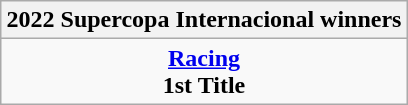<table class="wikitable" style="text-align: center; margin: 0 auto;">
<tr>
<th>2022 Supercopa Internacional winners</th>
</tr>
<tr>
<td><strong><a href='#'>Racing</a></strong><br><strong>1st Title</strong></td>
</tr>
</table>
